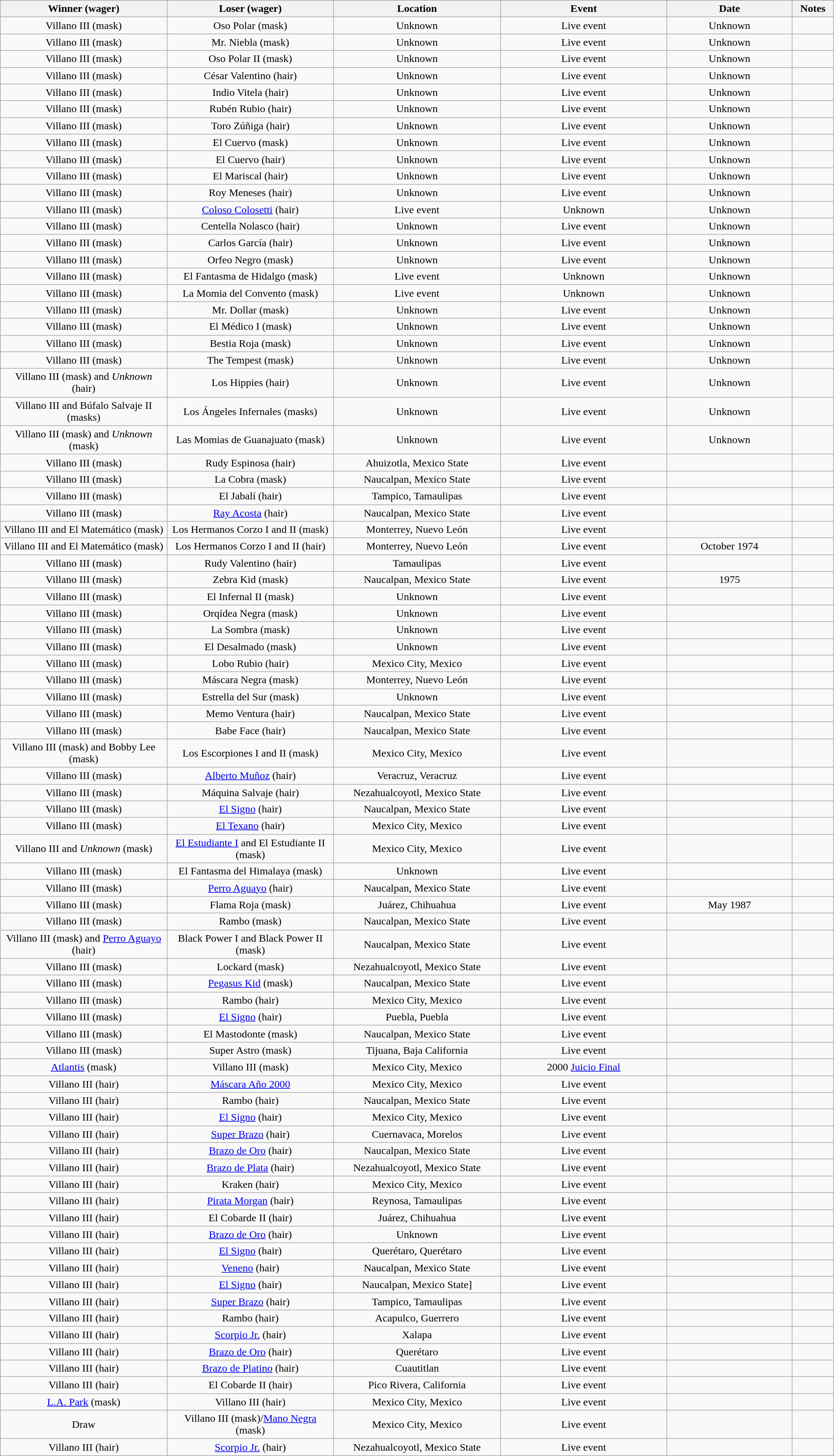<table class="wikitable sortable" width=100%  style="text-align: center">
<tr>
<th width=20% scope="col">Winner (wager)</th>
<th width=20% scope="col">Loser (wager)</th>
<th width=20% scope="col">Location</th>
<th width=20% scope="col">Event</th>
<th width=15% scope="col">Date</th>
<th class="unsortable" width=5% scope="col">Notes</th>
</tr>
<tr>
<td>Villano III (mask)</td>
<td>Oso Polar (mask)</td>
<td>Unknown</td>
<td>Live event</td>
<td>Unknown</td>
<td></td>
</tr>
<tr>
<td>Villano III (mask)</td>
<td>Mr. Niebla (mask)</td>
<td>Unknown</td>
<td>Live event</td>
<td>Unknown</td>
<td></td>
</tr>
<tr>
<td>Villano III (mask)</td>
<td>Oso Polar II (mask)</td>
<td>Unknown</td>
<td>Live event</td>
<td>Unknown</td>
<td></td>
</tr>
<tr>
<td>Villano III (mask)</td>
<td>César Valentino (hair)</td>
<td>Unknown</td>
<td>Live event</td>
<td>Unknown</td>
<td></td>
</tr>
<tr>
<td>Villano III (mask)</td>
<td>Indio Vitela (hair)</td>
<td>Unknown</td>
<td>Live event</td>
<td>Unknown</td>
<td></td>
</tr>
<tr>
<td>Villano III (mask)</td>
<td>Rubén Rubio (hair)</td>
<td>Unknown</td>
<td>Live event</td>
<td>Unknown</td>
<td></td>
</tr>
<tr>
<td>Villano III (mask)</td>
<td>Toro Zúñiga (hair)</td>
<td>Unknown</td>
<td>Live event</td>
<td>Unknown</td>
<td></td>
</tr>
<tr>
<td>Villano III (mask)</td>
<td>El Cuervo (mask)</td>
<td>Unknown</td>
<td>Live event</td>
<td>Unknown</td>
<td></td>
</tr>
<tr>
<td>Villano III (mask)</td>
<td>El Cuervo (hair)</td>
<td>Unknown</td>
<td>Live event</td>
<td>Unknown</td>
<td></td>
</tr>
<tr>
<td>Villano III (mask)</td>
<td>El Mariscal (hair)</td>
<td>Unknown</td>
<td>Live event</td>
<td>Unknown</td>
<td></td>
</tr>
<tr>
<td>Villano III (mask)</td>
<td>Roy Meneses (hair)</td>
<td>Unknown</td>
<td>Live event</td>
<td>Unknown</td>
<td></td>
</tr>
<tr>
<td>Villano III (mask)</td>
<td><a href='#'>Coloso Colosetti</a> (hair)</td>
<td>Live event</td>
<td>Unknown</td>
<td>Unknown</td>
<td></td>
</tr>
<tr>
<td>Villano III (mask)</td>
<td>Centella Nolasco (hair)</td>
<td>Unknown</td>
<td>Live event</td>
<td>Unknown</td>
<td></td>
</tr>
<tr>
<td>Villano III (mask)</td>
<td>Carlos García (hair)</td>
<td>Unknown</td>
<td>Live event</td>
<td>Unknown</td>
<td></td>
</tr>
<tr>
<td>Villano III (mask)</td>
<td>Orfeo Negro (mask)</td>
<td>Unknown</td>
<td>Live event</td>
<td>Unknown</td>
<td></td>
</tr>
<tr>
<td>Villano III (mask)</td>
<td>El Fantasma de Hidalgo (mask)</td>
<td>Live event</td>
<td>Unknown</td>
<td>Unknown</td>
<td></td>
</tr>
<tr>
<td>Villano III (mask)</td>
<td>La Momia del Convento (mask)</td>
<td>Live event</td>
<td>Unknown</td>
<td>Unknown</td>
<td></td>
</tr>
<tr>
<td>Villano III (mask)</td>
<td>Mr. Dollar (mask)</td>
<td>Unknown</td>
<td>Live event</td>
<td>Unknown</td>
<td></td>
</tr>
<tr>
<td>Villano III (mask)</td>
<td>El Médico I (mask)</td>
<td>Unknown</td>
<td>Live event</td>
<td>Unknown</td>
<td></td>
</tr>
<tr>
<td>Villano III (mask)</td>
<td>Bestia Roja (mask)</td>
<td>Unknown</td>
<td>Live event</td>
<td>Unknown</td>
<td></td>
</tr>
<tr>
<td>Villano III (mask)</td>
<td>The Tempest (mask)</td>
<td>Unknown</td>
<td>Live event</td>
<td>Unknown</td>
<td></td>
</tr>
<tr>
<td>Villano III (mask) and <em>Unknown</em> (hair)</td>
<td>Los Hippies (hair)<br></td>
<td>Unknown</td>
<td>Live event</td>
<td>Unknown</td>
<td></td>
</tr>
<tr>
<td>Villano III and Búfalo Salvaje II (masks)</td>
<td>Los Ángeles Infernales (masks)</td>
<td>Unknown</td>
<td>Live event</td>
<td>Unknown</td>
<td></td>
</tr>
<tr>
<td>Villano III (mask) and <em>Unknown</em> (mask)</td>
<td>Las Momias de Guanajuato (mask)</td>
<td>Unknown</td>
<td>Live event</td>
<td>Unknown</td>
<td></td>
</tr>
<tr>
<td>Villano III (mask)</td>
<td>Rudy Espinosa (hair)</td>
<td>Ahuizotla, Mexico State</td>
<td>Live event</td>
<td></td>
<td></td>
</tr>
<tr>
<td>Villano III (mask)</td>
<td>La Cobra (mask)</td>
<td>Naucalpan, Mexico State</td>
<td>Live event</td>
<td></td>
<td></td>
</tr>
<tr>
<td>Villano III (mask)</td>
<td>El Jabalí (hair)</td>
<td>Tampico, Tamaulipas</td>
<td>Live event</td>
<td></td>
<td></td>
</tr>
<tr>
<td>Villano III (mask)</td>
<td><a href='#'>Ray Acosta</a> (hair)</td>
<td>Naucalpan, Mexico State</td>
<td>Live event</td>
<td></td>
<td></td>
</tr>
<tr>
<td>Villano III and El Matemático (mask)</td>
<td>Los Hermanos Corzo I and II (mask)</td>
<td>Monterrey, Nuevo León</td>
<td>Live event</td>
<td></td>
<td></td>
</tr>
<tr>
<td>Villano III and El Matemático (mask)</td>
<td>Los Hermanos Corzo I and II (hair)</td>
<td>Monterrey, Nuevo León</td>
<td>Live event</td>
<td>October 1974</td>
<td></td>
</tr>
<tr>
<td>Villano III (mask)</td>
<td>Rudy Valentino (hair)</td>
<td>Tamaulipas</td>
<td>Live event</td>
<td></td>
<td></td>
</tr>
<tr>
<td>Villano III (mask)</td>
<td>Zebra Kid (mask)</td>
<td>Naucalpan, Mexico State</td>
<td>Live event</td>
<td>1975</td>
<td></td>
</tr>
<tr>
<td>Villano III (mask)</td>
<td>El Infernal II (mask)</td>
<td>Unknown</td>
<td>Live event</td>
<td></td>
<td></td>
</tr>
<tr>
<td>Villano III (mask)</td>
<td>Orqídea Negra (mask)</td>
<td>Unknown</td>
<td>Live event</td>
<td></td>
<td></td>
</tr>
<tr>
<td>Villano III (mask)</td>
<td>La Sombra (mask)</td>
<td>Unknown</td>
<td>Live event</td>
<td></td>
<td></td>
</tr>
<tr>
<td>Villano III (mask)</td>
<td>El Desalmado (mask)</td>
<td>Unknown</td>
<td>Live event</td>
<td></td>
<td></td>
</tr>
<tr>
<td>Villano III (mask)</td>
<td>Lobo Rubio (hair)</td>
<td>Mexico City, Mexico</td>
<td>Live event</td>
<td></td>
<td></td>
</tr>
<tr>
<td>Villano III (mask)</td>
<td>Máscara Negra (mask)</td>
<td>Monterrey, Nuevo León</td>
<td>Live event</td>
<td></td>
<td></td>
</tr>
<tr>
<td>Villano III (mask)</td>
<td>Estrella del Sur (mask)</td>
<td>Unknown</td>
<td>Live event</td>
<td></td>
<td></td>
</tr>
<tr>
<td>Villano III (mask)</td>
<td>Memo Ventura (hair)</td>
<td>Naucalpan, Mexico State</td>
<td>Live event</td>
<td></td>
<td></td>
</tr>
<tr>
<td>Villano III (mask)</td>
<td>Babe Face (hair)</td>
<td>Naucalpan, Mexico State</td>
<td>Live event</td>
<td></td>
<td></td>
</tr>
<tr>
<td>Villano III (mask) and Bobby Lee (mask)</td>
<td>Los Escorpiones I and II (mask)</td>
<td>Mexico City, Mexico</td>
<td>Live event</td>
<td></td>
<td></td>
</tr>
<tr>
<td>Villano III (mask)</td>
<td><a href='#'>Alberto Muñoz</a> (hair)</td>
<td>Veracruz, Veracruz</td>
<td>Live event</td>
<td></td>
<td></td>
</tr>
<tr>
<td>Villano III (mask)</td>
<td>Máquina Salvaje (hair)</td>
<td>Nezahualcoyotl, Mexico State</td>
<td>Live event</td>
<td></td>
<td></td>
</tr>
<tr>
<td>Villano III (mask)</td>
<td><a href='#'>El Signo</a> (hair)</td>
<td>Naucalpan, Mexico State</td>
<td>Live event</td>
<td></td>
<td></td>
</tr>
<tr>
<td>Villano III (mask)</td>
<td><a href='#'>El Texano</a> (hair)</td>
<td>Mexico City, Mexico</td>
<td>Live event</td>
<td></td>
<td></td>
</tr>
<tr>
<td>Villano III and <em>Unknown</em> (mask)</td>
<td><a href='#'>El Estudiante I</a> and El Estudiante II (mask)</td>
<td>Mexico City, Mexico</td>
<td>Live event</td>
<td></td>
<td></td>
</tr>
<tr>
<td>Villano III (mask)</td>
<td>El Fantasma del Himalaya (mask)</td>
<td>Unknown</td>
<td>Live event</td>
<td></td>
<td></td>
</tr>
<tr>
<td>Villano III (mask)</td>
<td><a href='#'>Perro Aguayo</a> (hair)</td>
<td>Naucalpan, Mexico State</td>
<td>Live event</td>
<td></td>
<td></td>
</tr>
<tr>
<td>Villano III (mask)</td>
<td>Flama Roja (mask)</td>
<td>Juárez, Chihuahua</td>
<td>Live event</td>
<td>May 1987</td>
<td></td>
</tr>
<tr>
<td>Villano III (mask)</td>
<td>Rambo (mask)</td>
<td>Naucalpan, Mexico State</td>
<td>Live event</td>
<td></td>
<td></td>
</tr>
<tr>
<td>Villano III (mask) and <a href='#'>Perro Aguayo</a> (hair)</td>
<td>Black Power I and Black Power II (mask)</td>
<td>Naucalpan, Mexico State</td>
<td>Live event</td>
<td></td>
<td></td>
</tr>
<tr>
<td>Villano III (mask)</td>
<td>Lockard (mask)</td>
<td>Nezahualcoyotl, Mexico State</td>
<td>Live event</td>
<td></td>
<td></td>
</tr>
<tr>
<td>Villano III (mask)</td>
<td><a href='#'>Pegasus Kid</a> (mask)</td>
<td>Naucalpan, Mexico State</td>
<td>Live event</td>
<td></td>
<td></td>
</tr>
<tr>
<td>Villano III (mask)</td>
<td>Rambo (hair)</td>
<td>Mexico City, Mexico</td>
<td>Live event</td>
<td></td>
<td></td>
</tr>
<tr>
<td>Villano III (mask)</td>
<td><a href='#'>El Signo</a> (hair)</td>
<td>Puebla, Puebla</td>
<td>Live event</td>
<td></td>
<td></td>
</tr>
<tr>
<td>Villano III (mask)</td>
<td>El Mastodonte (mask)</td>
<td>Naucalpan, Mexico State</td>
<td>Live event</td>
<td></td>
<td></td>
</tr>
<tr>
<td>Villano III (mask)</td>
<td>Super Astro (mask)</td>
<td>Tijuana, Baja California</td>
<td>Live event</td>
<td></td>
<td></td>
</tr>
<tr>
<td><a href='#'>Atlantis</a> (mask)</td>
<td>Villano III (mask)</td>
<td>Mexico City, Mexico</td>
<td>2000 <a href='#'>Juicio Final</a></td>
<td></td>
<td></td>
</tr>
<tr>
<td>Villano III (hair)</td>
<td><a href='#'>Máscara Año 2000</a></td>
<td>Mexico City, Mexico</td>
<td>Live event</td>
<td></td>
<td></td>
</tr>
<tr>
<td>Villano III (hair)</td>
<td>Rambo (hair)</td>
<td>Naucalpan, Mexico State</td>
<td>Live event</td>
<td></td>
<td></td>
</tr>
<tr>
<td>Villano III (hair)</td>
<td><a href='#'>El Signo</a> (hair)</td>
<td>Mexico City, Mexico</td>
<td>Live event</td>
<td></td>
<td></td>
</tr>
<tr>
<td>Villano III (hair)</td>
<td><a href='#'>Super Brazo</a> (hair)</td>
<td>Cuernavaca, Morelos</td>
<td>Live event</td>
<td></td>
<td></td>
</tr>
<tr>
<td>Villano III (hair)</td>
<td><a href='#'>Brazo de Oro</a> (hair)</td>
<td>Naucalpan, Mexico State</td>
<td>Live event</td>
<td></td>
<td></td>
</tr>
<tr>
<td>Villano III (hair)</td>
<td><a href='#'>Brazo de Plata</a> (hair)</td>
<td>Nezahualcoyotl, Mexico State</td>
<td>Live event</td>
<td></td>
<td></td>
</tr>
<tr>
<td>Villano III (hair)</td>
<td>Kraken (hair)</td>
<td>Mexico City, Mexico</td>
<td>Live event</td>
<td></td>
<td></td>
</tr>
<tr>
<td>Villano III (hair)</td>
<td><a href='#'>Pirata Morgan</a> (hair)</td>
<td>Reynosa, Tamaulipas</td>
<td>Live event</td>
<td></td>
<td></td>
</tr>
<tr>
<td>Villano III (hair)</td>
<td>El Cobarde II (hair)</td>
<td>Juárez, Chihuahua</td>
<td>Live event</td>
<td></td>
<td></td>
</tr>
<tr>
<td>Villano III (hair)</td>
<td><a href='#'>Brazo de Oro</a> (hair)</td>
<td>Unknown</td>
<td>Live event</td>
<td></td>
<td></td>
</tr>
<tr>
<td>Villano III (hair)</td>
<td><a href='#'>El Signo</a> (hair)</td>
<td>Querétaro, Querétaro</td>
<td>Live event</td>
<td></td>
<td></td>
</tr>
<tr>
<td>Villano III (hair)</td>
<td><a href='#'>Veneno</a> (hair)</td>
<td>Naucalpan, Mexico State</td>
<td>Live event</td>
<td></td>
<td></td>
</tr>
<tr>
<td>Villano III (hair)</td>
<td><a href='#'>El Signo</a> (hair)</td>
<td>Naucalpan, Mexico State]</td>
<td>Live event</td>
<td></td>
<td></td>
</tr>
<tr>
<td>Villano III (hair)</td>
<td><a href='#'>Super Brazo</a> (hair)</td>
<td>Tampico, Tamaulipas</td>
<td>Live event</td>
<td></td>
<td></td>
</tr>
<tr>
<td>Villano III (hair)</td>
<td>Rambo (hair)</td>
<td>Acapulco, Guerrero</td>
<td>Live event</td>
<td></td>
<td></td>
</tr>
<tr>
<td>Villano III (hair)</td>
<td><a href='#'>Scorpio Jr.</a> (hair)</td>
<td>Xalapa</td>
<td>Live event</td>
<td></td>
<td></td>
</tr>
<tr>
<td>Villano III (hair)</td>
<td><a href='#'>Brazo de Oro</a> (hair)</td>
<td>Querétaro</td>
<td>Live event</td>
<td></td>
<td></td>
</tr>
<tr>
<td>Villano III (hair)</td>
<td><a href='#'>Brazo de Platino</a> (hair)</td>
<td>Cuautitlan</td>
<td>Live event</td>
<td></td>
<td></td>
</tr>
<tr>
<td>Villano III (hair)</td>
<td>El Cobarde II (hair)</td>
<td>Pico Rivera, California</td>
<td>Live event</td>
<td></td>
<td></td>
</tr>
<tr>
<td><a href='#'>L.A. Park</a> (mask)</td>
<td>Villano III (hair)</td>
<td>Mexico City, Mexico</td>
<td>Live event</td>
<td></td>
<td></td>
</tr>
<tr>
<td>Draw</td>
<td>Villano III (mask)/<a href='#'>Mano Negra</a> (mask)</td>
<td>Mexico City, Mexico</td>
<td>Live event</td>
<td></td>
<td></td>
</tr>
<tr>
<td>Villano III (hair)</td>
<td><a href='#'>Scorpio Jr.</a> (hair)</td>
<td>Nezahualcoyotl, Mexico State</td>
<td>Live event</td>
<td></td>
<td></td>
</tr>
</table>
